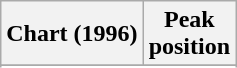<table class="wikitable sortable">
<tr>
<th>Chart (1996)</th>
<th>Peak<br>position</th>
</tr>
<tr>
</tr>
<tr>
</tr>
<tr>
</tr>
</table>
